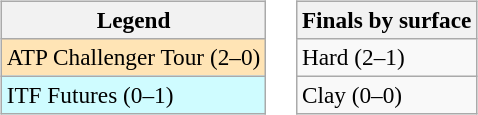<table>
<tr valign=top>
<td><br><table class="wikitable" style=font-size:97%>
<tr>
<th>Legend</th>
</tr>
<tr style="background:moccasin;">
<td>ATP Challenger Tour (2–0)</td>
</tr>
<tr style="background:#cffcff;">
<td>ITF Futures (0–1)</td>
</tr>
</table>
</td>
<td><br><table class="wikitable" style=font-size:97%>
<tr>
<th>Finals by surface</th>
</tr>
<tr>
<td>Hard (2–1)</td>
</tr>
<tr>
<td>Clay (0–0)</td>
</tr>
</table>
</td>
</tr>
</table>
